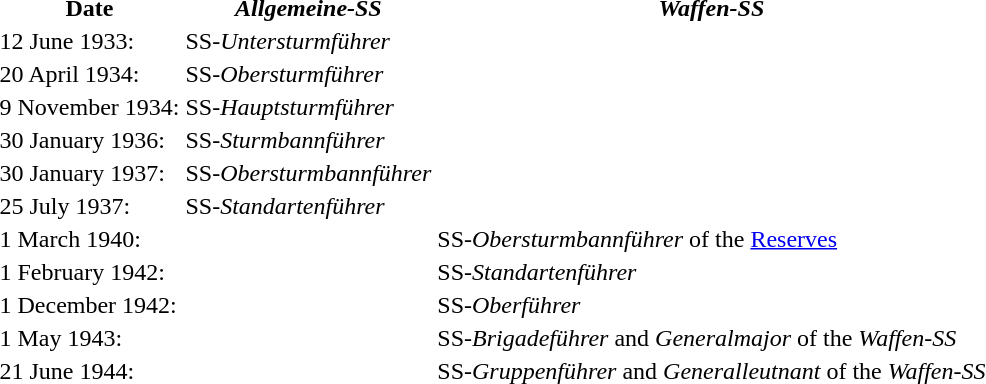<table>
<tr>
<th>Date</th>
<th><em>Allgemeine-SS</em></th>
<th><em>Waffen-SS</em></th>
</tr>
<tr>
<td>12 June 1933:</td>
<td>SS-<em>Untersturmführer</em></td>
<td></td>
</tr>
<tr>
<td>20 April 1934:</td>
<td>SS-<em>Obersturmführer</em></td>
<td></td>
</tr>
<tr>
<td>9 November 1934:</td>
<td>SS-<em>Hauptsturmführer</em></td>
<td></td>
</tr>
<tr>
<td>30 January 1936:</td>
<td>SS-<em>Sturmbannführer</em></td>
<td></td>
</tr>
<tr>
<td>30 January 1937:</td>
<td>SS-<em>Obersturmbannführer</em></td>
<td></td>
</tr>
<tr>
<td>25 July 1937:</td>
<td>SS-<em>Standartenführer</em></td>
<td></td>
</tr>
<tr>
<td>1 March 1940:</td>
<td></td>
<td>SS-<em>Obersturmbannführer</em> of the <a href='#'>Reserves</a></td>
</tr>
<tr>
<td>1 February 1942:</td>
<td></td>
<td>SS-<em>Standartenführer</em></td>
</tr>
<tr>
<td>1 December 1942:</td>
<td></td>
<td>SS-<em>Oberführer</em></td>
</tr>
<tr>
<td>1 May 1943:</td>
<td></td>
<td>SS-<em>Brigadeführer</em> and <em>Generalmajor</em> of the <em>Waffen-SS</em></td>
</tr>
<tr>
<td>21 June 1944:</td>
<td></td>
<td>SS-<em>Gruppenführer</em> and <em>Generalleutnant</em> of the <em>Waffen-SS</em></td>
</tr>
</table>
